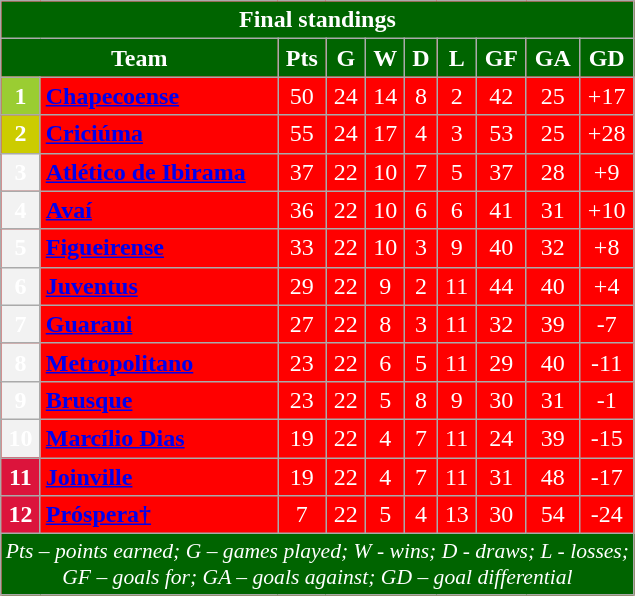<table class="wikitable" style="text-align:center; color:white; background:#ff0000">
<tr>
<th style="background:#006400" colspan="10">Final standings</th>
</tr>
<tr>
<th style="background:#006400" colspan="2">Team</th>
<th style="background:#006400">Pts</th>
<th style="background:#006400">G</th>
<th style="background:#006400">W</th>
<th style="background:#006400">D</th>
<th style="background:#006400">L</th>
<th style="background:#006400">GF</th>
<th style="background:#006400">GA</th>
<th style="background:#006400">GD</th>
</tr>
<tr>
<th style="background:#9ACD32">1</th>
<td align="left"><strong><a href='#'><span>Chapecoense</span></a></strong></td>
<td>50</td>
<td>24</td>
<td>14</td>
<td>8</td>
<td>2</td>
<td>42</td>
<td>25</td>
<td>+17</td>
</tr>
<tr>
<th style="background:#CCCC00">2</th>
<td align="left"><strong><a href='#'><span>Criciúma</span></a></strong></td>
<td>55</td>
<td>24</td>
<td>17</td>
<td>4</td>
<td>3</td>
<td>53</td>
<td>25</td>
<td>+28</td>
</tr>
<tr>
<th>3</th>
<td align="left"><strong><a href='#'><span>Atlético de Ibirama</span></a></strong></td>
<td>37</td>
<td>22</td>
<td>10</td>
<td>7</td>
<td>5</td>
<td>37</td>
<td>28</td>
<td>+9</td>
</tr>
<tr>
<th>4</th>
<td align="left"><strong><a href='#'><span>Avaí</span></a></strong></td>
<td>36</td>
<td>22</td>
<td>10</td>
<td>6</td>
<td>6</td>
<td>41</td>
<td>31</td>
<td>+10</td>
</tr>
<tr>
<th>5</th>
<td align="left"><strong><a href='#'><span>Figueirense</span></a></strong></td>
<td>33</td>
<td>22</td>
<td>10</td>
<td>3</td>
<td>9</td>
<td>40</td>
<td>32</td>
<td>+8</td>
</tr>
<tr>
<th>6</th>
<td align="left"><strong><a href='#'><span>Juventus</span></a></strong></td>
<td>29</td>
<td>22</td>
<td>9</td>
<td>2</td>
<td>11</td>
<td>44</td>
<td>40</td>
<td>+4</td>
</tr>
<tr>
<th>7</th>
<td align="left"><strong><a href='#'><span>Guarani</span></a></strong></td>
<td>27</td>
<td>22</td>
<td>8</td>
<td>3</td>
<td>11</td>
<td>32</td>
<td>39</td>
<td>-7</td>
</tr>
<tr>
<th>8</th>
<td align="left"><strong><a href='#'><span>Metropolitano</span></a></strong></td>
<td>23</td>
<td>22</td>
<td>6</td>
<td>5</td>
<td>11</td>
<td>29</td>
<td>40</td>
<td>-11</td>
</tr>
<tr>
<th>9</th>
<td align="left"><strong><a href='#'><span>Brusque</span></a></strong></td>
<td>23</td>
<td>22</td>
<td>5</td>
<td>8</td>
<td>9</td>
<td>30</td>
<td>31</td>
<td>-1</td>
</tr>
<tr>
<th>10</th>
<td align="left"><strong><a href='#'><span>Marcílio Dias</span></a></strong></td>
<td>19</td>
<td>22</td>
<td>4</td>
<td>7</td>
<td>11</td>
<td>24</td>
<td>39</td>
<td>-15</td>
</tr>
<tr>
<th style="background:#DC143C">11</th>
<td align="left"><strong><a href='#'><span>Joinville</span></a></strong></td>
<td>19</td>
<td>22</td>
<td>4</td>
<td>7</td>
<td>11</td>
<td>31</td>
<td>48</td>
<td>-17</td>
</tr>
<tr>
<th style="background:#DC143C">12</th>
<td align="left"><strong><a href='#'><span>Próspera†</span></a></strong></td>
<td>7</td>
<td>22</td>
<td>5</td>
<td>4</td>
<td>13</td>
<td>30</td>
<td>54</td>
<td>-24</td>
</tr>
<tr>
<td colspan="10" style="background:#006400; font-size:90%; font-style:italic">Pts – points earned; G – games played; W - wins; D - draws; L - losses;<br>GF – goals for; GA – goals against; GD – goal differential</td>
</tr>
</table>
